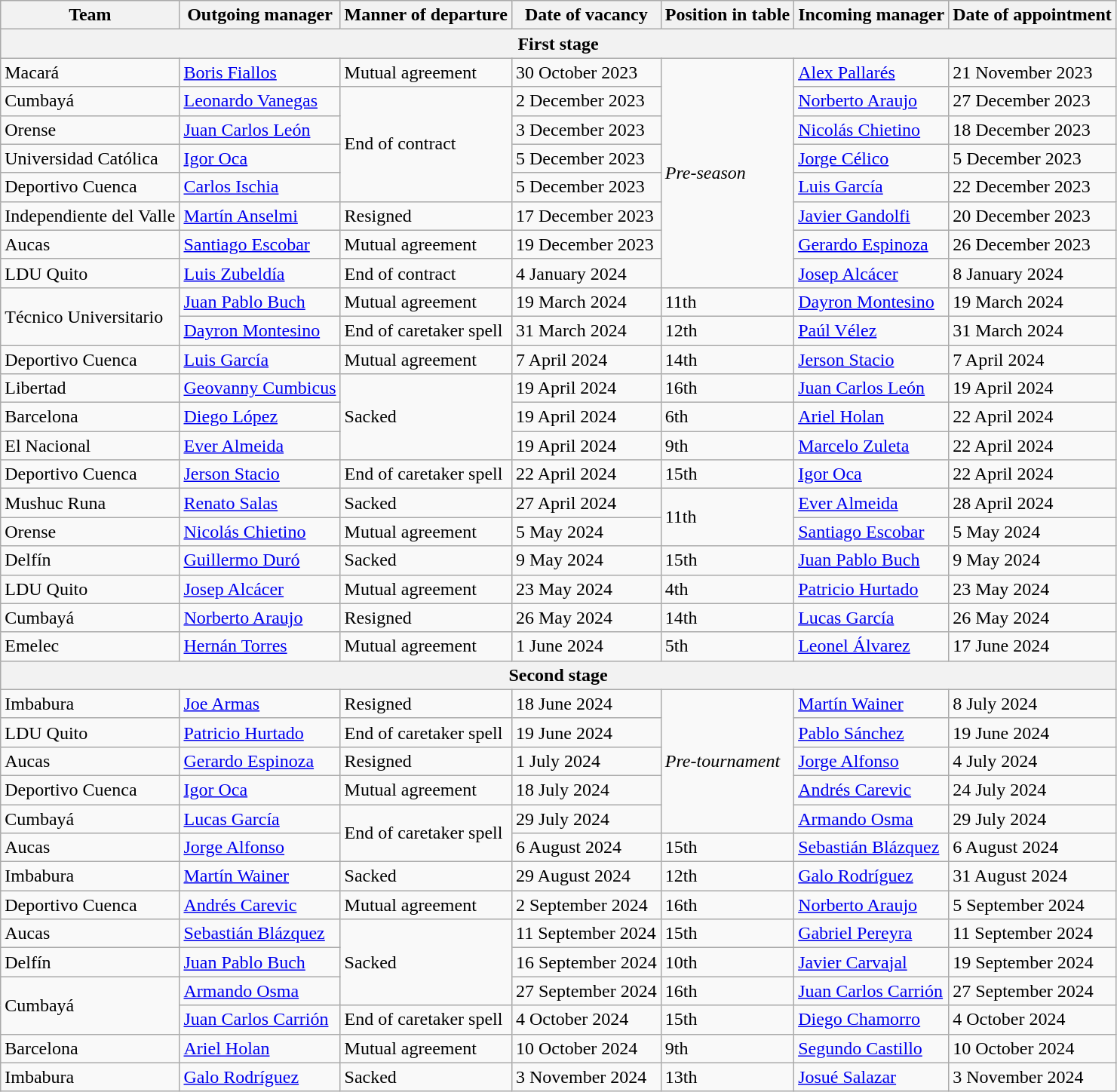<table class="wikitable sortable">
<tr>
<th>Team</th>
<th>Outgoing manager</th>
<th>Manner of departure</th>
<th>Date of vacancy</th>
<th>Position in table</th>
<th>Incoming manager</th>
<th>Date of appointment</th>
</tr>
<tr>
<th colspan=7>First stage</th>
</tr>
<tr>
<td>Macará</td>
<td> <a href='#'>Boris Fiallos</a></td>
<td>Mutual agreement</td>
<td>30 October 2023</td>
<td rowspan=8><em>Pre-season</em></td>
<td> <a href='#'>Alex Pallarés</a></td>
<td>21 November 2023</td>
</tr>
<tr>
<td>Cumbayá</td>
<td> <a href='#'>Leonardo Vanegas</a></td>
<td rowspan=4>End of contract</td>
<td>2 December 2023</td>
<td> <a href='#'>Norberto Araujo</a></td>
<td>27 December 2023</td>
</tr>
<tr>
<td>Orense</td>
<td> <a href='#'>Juan Carlos León</a></td>
<td>3 December 2023</td>
<td> <a href='#'>Nicolás Chietino</a></td>
<td>18 December 2023</td>
</tr>
<tr>
<td>Universidad Católica</td>
<td> <a href='#'>Igor Oca</a></td>
<td>5 December 2023</td>
<td> <a href='#'>Jorge Célico</a></td>
<td>5 December 2023</td>
</tr>
<tr>
<td>Deportivo Cuenca</td>
<td> <a href='#'>Carlos Ischia</a></td>
<td>5 December 2023</td>
<td> <a href='#'>Luis García</a></td>
<td>22 December 2023</td>
</tr>
<tr>
<td>Independiente del Valle</td>
<td> <a href='#'>Martín Anselmi</a></td>
<td>Resigned</td>
<td>17 December 2023</td>
<td> <a href='#'>Javier Gandolfi</a></td>
<td>20 December 2023</td>
</tr>
<tr>
<td>Aucas</td>
<td> <a href='#'>Santiago Escobar</a></td>
<td>Mutual agreement</td>
<td>19 December 2023</td>
<td> <a href='#'>Gerardo Espinoza</a></td>
<td>26 December 2023</td>
</tr>
<tr>
<td>LDU Quito</td>
<td> <a href='#'>Luis Zubeldía</a></td>
<td>End of contract</td>
<td>4 January 2024</td>
<td> <a href='#'>Josep Alcácer</a></td>
<td>8 January 2024</td>
</tr>
<tr>
<td rowspan=2>Técnico Universitario</td>
<td> <a href='#'>Juan Pablo Buch</a></td>
<td>Mutual agreement</td>
<td>19 March 2024</td>
<td>11th</td>
<td> <a href='#'>Dayron Montesino</a></td>
<td>19 March 2024</td>
</tr>
<tr>
<td> <a href='#'>Dayron Montesino</a></td>
<td>End of caretaker spell</td>
<td>31 March 2024</td>
<td>12th</td>
<td> <a href='#'>Paúl Vélez</a></td>
<td>31 March 2024</td>
</tr>
<tr>
<td>Deportivo Cuenca</td>
<td> <a href='#'>Luis García</a></td>
<td>Mutual agreement</td>
<td>7 April 2024</td>
<td>14th</td>
<td> <a href='#'>Jerson Stacio</a></td>
<td>7 April 2024</td>
</tr>
<tr>
<td>Libertad</td>
<td> <a href='#'>Geovanny Cumbicus</a></td>
<td rowspan=3>Sacked</td>
<td>19 April 2024</td>
<td>16th</td>
<td> <a href='#'>Juan Carlos León</a></td>
<td>19 April 2024</td>
</tr>
<tr>
<td>Barcelona</td>
<td> <a href='#'>Diego López</a></td>
<td>19 April 2024</td>
<td>6th</td>
<td> <a href='#'>Ariel Holan</a></td>
<td>22 April 2024</td>
</tr>
<tr>
<td>El Nacional</td>
<td> <a href='#'>Ever Almeida</a></td>
<td>19 April 2024</td>
<td>9th</td>
<td> <a href='#'>Marcelo Zuleta</a></td>
<td>22 April 2024</td>
</tr>
<tr>
<td>Deportivo Cuenca</td>
<td> <a href='#'>Jerson Stacio</a></td>
<td>End of caretaker spell</td>
<td>22 April 2024</td>
<td>15th</td>
<td> <a href='#'>Igor Oca</a></td>
<td>22 April 2024</td>
</tr>
<tr>
<td>Mushuc Runa</td>
<td> <a href='#'>Renato Salas</a></td>
<td>Sacked</td>
<td>27 April 2024</td>
<td rowspan=2>11th</td>
<td> <a href='#'>Ever Almeida</a></td>
<td>28 April 2024</td>
</tr>
<tr>
<td>Orense</td>
<td> <a href='#'>Nicolás Chietino</a></td>
<td>Mutual agreement</td>
<td>5 May 2024</td>
<td> <a href='#'>Santiago Escobar</a></td>
<td>5 May 2024</td>
</tr>
<tr>
<td>Delfín</td>
<td> <a href='#'>Guillermo Duró</a></td>
<td>Sacked</td>
<td>9 May 2024</td>
<td>15th</td>
<td> <a href='#'>Juan Pablo Buch</a></td>
<td>9 May 2024</td>
</tr>
<tr>
<td>LDU Quito</td>
<td> <a href='#'>Josep Alcácer</a></td>
<td>Mutual agreement</td>
<td>23 May 2024</td>
<td>4th</td>
<td> <a href='#'>Patricio Hurtado</a></td>
<td>23 May 2024</td>
</tr>
<tr>
<td>Cumbayá</td>
<td> <a href='#'>Norberto Araujo</a></td>
<td>Resigned</td>
<td>26 May 2024</td>
<td>14th</td>
<td> <a href='#'>Lucas García</a></td>
<td>26 May 2024</td>
</tr>
<tr>
<td>Emelec</td>
<td> <a href='#'>Hernán Torres</a></td>
<td>Mutual agreement</td>
<td>1 June 2024</td>
<td>5th</td>
<td> <a href='#'>Leonel Álvarez</a></td>
<td>17 June 2024</td>
</tr>
<tr>
<th colspan=7>Second stage</th>
</tr>
<tr>
<td>Imbabura</td>
<td> <a href='#'>Joe Armas</a></td>
<td>Resigned</td>
<td>18 June 2024</td>
<td rowspan=5><em>Pre-tournament</em></td>
<td> <a href='#'>Martín Wainer</a></td>
<td>8 July 2024</td>
</tr>
<tr>
<td>LDU Quito</td>
<td> <a href='#'>Patricio Hurtado</a></td>
<td>End of caretaker spell</td>
<td>19 June 2024</td>
<td> <a href='#'>Pablo Sánchez</a></td>
<td>19 June 2024</td>
</tr>
<tr>
<td>Aucas</td>
<td> <a href='#'>Gerardo Espinoza</a></td>
<td>Resigned</td>
<td>1 July 2024</td>
<td> <a href='#'>Jorge Alfonso</a></td>
<td>4 July 2024</td>
</tr>
<tr>
<td>Deportivo Cuenca</td>
<td> <a href='#'>Igor Oca</a></td>
<td>Mutual agreement</td>
<td>18 July 2024</td>
<td> <a href='#'>Andrés Carevic</a></td>
<td>24 July 2024</td>
</tr>
<tr>
<td>Cumbayá</td>
<td> <a href='#'>Lucas García</a></td>
<td rowspan=2>End of caretaker spell</td>
<td>29 July 2024</td>
<td> <a href='#'>Armando Osma</a></td>
<td>29 July 2024</td>
</tr>
<tr>
<td>Aucas</td>
<td> <a href='#'>Jorge Alfonso</a></td>
<td>6 August 2024</td>
<td>15th</td>
<td> <a href='#'>Sebastián Blázquez</a></td>
<td>6 August 2024</td>
</tr>
<tr>
<td>Imbabura</td>
<td> <a href='#'>Martín Wainer</a></td>
<td>Sacked</td>
<td>29 August 2024</td>
<td>12th</td>
<td> <a href='#'>Galo Rodríguez</a></td>
<td>31 August 2024</td>
</tr>
<tr>
<td>Deportivo Cuenca</td>
<td> <a href='#'>Andrés Carevic</a></td>
<td>Mutual agreement</td>
<td>2 September 2024</td>
<td>16th</td>
<td> <a href='#'>Norberto Araujo</a></td>
<td>5 September 2024</td>
</tr>
<tr>
<td>Aucas</td>
<td> <a href='#'>Sebastián Blázquez</a></td>
<td rowspan=3>Sacked</td>
<td>11 September 2024</td>
<td>15th</td>
<td> <a href='#'>Gabriel Pereyra</a></td>
<td>11 September 2024</td>
</tr>
<tr>
<td>Delfín</td>
<td> <a href='#'>Juan Pablo Buch</a></td>
<td>16 September 2024</td>
<td>10th</td>
<td> <a href='#'>Javier Carvajal</a></td>
<td>19 September 2024</td>
</tr>
<tr>
<td rowspan="2">Cumbayá</td>
<td> <a href='#'>Armando Osma</a></td>
<td>27 September 2024</td>
<td>16th</td>
<td> <a href='#'>Juan Carlos Carrión</a></td>
<td>27 September 2024</td>
</tr>
<tr>
<td> <a href='#'>Juan Carlos Carrión</a></td>
<td>End of caretaker spell</td>
<td>4 October 2024</td>
<td>15th</td>
<td> <a href='#'>Diego Chamorro</a></td>
<td>4 October 2024</td>
</tr>
<tr>
<td>Barcelona</td>
<td> <a href='#'>Ariel Holan</a></td>
<td>Mutual agreement</td>
<td>10 October 2024</td>
<td>9th</td>
<td> <a href='#'>Segundo Castillo</a></td>
<td>10 October 2024</td>
</tr>
<tr>
<td>Imbabura</td>
<td> <a href='#'>Galo Rodríguez</a></td>
<td>Sacked</td>
<td>3 November 2024</td>
<td>13th</td>
<td> <a href='#'>Josué Salazar</a></td>
<td>3 November 2024</td>
</tr>
</table>
